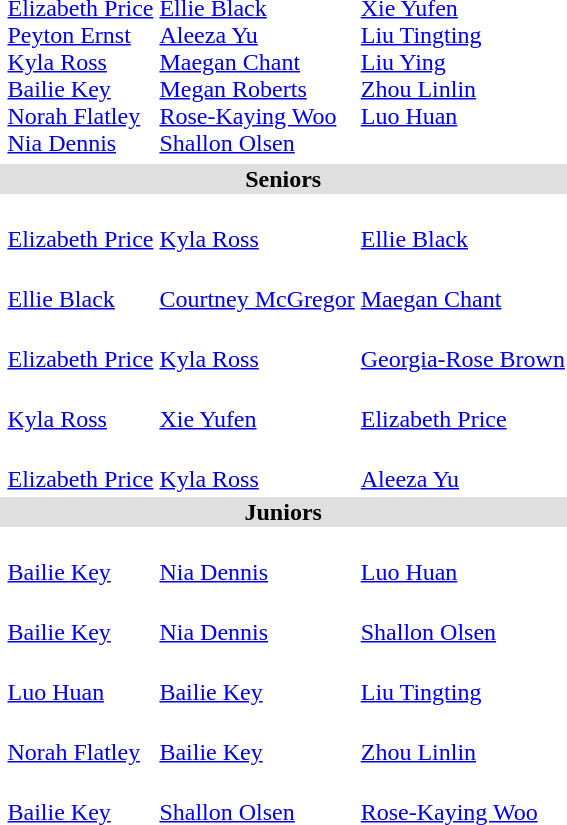<table>
<tr bgcolor="DFDFDF">
</tr>
<tr>
<th scope=row style="text-align:left"><br></th>
<td><br><a href='#'>Elizabeth Price</a><br><a href='#'>Peyton Ernst</a><br><a href='#'>Kyla Ross</a><br><a href='#'>Bailie Key</a><br><a href='#'>Norah Flatley</a><br><a href='#'>Nia Dennis</a></td>
<td><br><a href='#'>Ellie Black</a><br><a href='#'>Aleeza Yu</a><br><a href='#'>Maegan Chant</a><br><a href='#'>Megan Roberts</a><br><a href='#'>Rose-Kaying Woo</a><br><a href='#'>Shallon Olsen</a></td>
<td><br><a href='#'>Xie Yufen</a><br><a href='#'>Liu Tingting</a><br><a href='#'>Liu Ying</a><br><a href='#'>Zhou Linlin</a><br><a href='#'>Luo Huan</a><br><br></td>
</tr>
<tr>
</tr>
<tr bgcolor="DFDFDF">
<td colspan="5" align="center"><strong>Seniors</strong></td>
</tr>
<tr>
<th scope=row style="text-align:left"><br></th>
<td><br><a href='#'>Elizabeth Price</a></td>
<td><br><a href='#'>Kyla Ross</a></td>
<td><br><a href='#'>Ellie Black</a></td>
</tr>
<tr>
<th scope=row style="text-align:left"><br></th>
<td><br><a href='#'>Ellie Black</a></td>
<td><br><a href='#'>Courtney McGregor</a></td>
<td><br><a href='#'>Maegan Chant</a></td>
</tr>
<tr>
<th scope=row style="text-align:left"><br></th>
<td><br><a href='#'>Elizabeth Price</a></td>
<td><br><a href='#'>Kyla Ross</a></td>
<td><br><a href='#'>Georgia-Rose Brown</a></td>
</tr>
<tr>
<th scope=row style="text-align:left"><br></th>
<td><br><a href='#'>Kyla Ross</a></td>
<td><br><a href='#'>Xie Yufen</a></td>
<td><br><a href='#'>Elizabeth Price</a></td>
</tr>
<tr>
<th scope=row style="text-align:left"><br></th>
<td><br><a href='#'>Elizabeth Price</a></td>
<td><br><a href='#'>Kyla Ross</a></td>
<td><br><a href='#'>Aleeza Yu</a></td>
</tr>
<tr bgcolor="DFDFDF">
<td colspan="5" align="center"><strong>Juniors</strong></td>
</tr>
<tr>
<th scope=row style="text-align:left"><br></th>
<td><br><a href='#'>Bailie Key</a></td>
<td><br><a href='#'>Nia Dennis</a></td>
<td><br><a href='#'>Luo Huan</a></td>
</tr>
<tr>
<th scope=row style="text-align:left"><br></th>
<td><br><a href='#'>Bailie Key</a></td>
<td><br><a href='#'>Nia Dennis</a></td>
<td><br><a href='#'>Shallon Olsen</a></td>
</tr>
<tr>
<th scope=row style="text-align:left"><br></th>
<td><br><a href='#'>Luo Huan</a></td>
<td><br><a href='#'>Bailie Key</a></td>
<td><br><a href='#'>Liu Tingting</a></td>
</tr>
<tr>
<th scope=row style="text-align:left"><br></th>
<td><br><a href='#'>Norah Flatley</a></td>
<td><br><a href='#'>Bailie Key</a></td>
<td><br><a href='#'>Zhou Linlin</a></td>
</tr>
<tr>
<th scope=row style="text-align:left"><br></th>
<td><br><a href='#'>Bailie Key</a></td>
<td><br><a href='#'>Shallon Olsen</a></td>
<td><br><a href='#'>Rose-Kaying Woo</a></td>
</tr>
</table>
